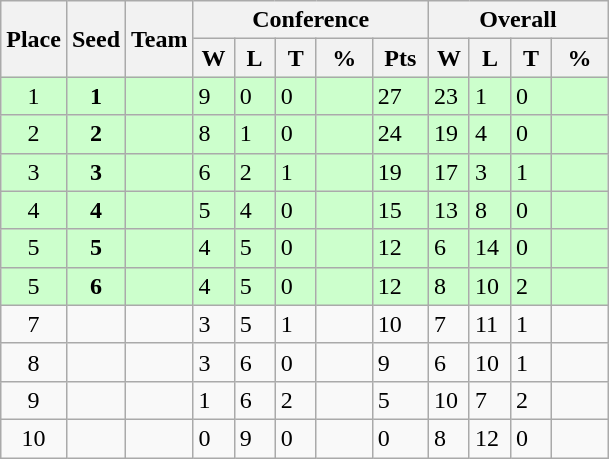<table class="wikitable">
<tr>
<th rowspan ="2">Place</th>
<th rowspan ="2">Seed</th>
<th rowspan ="2">Team</th>
<th colspan = "5">Conference</th>
<th colspan = "4">Overall</th>
</tr>
<tr>
<th scope="col" style="width: 20px;">W</th>
<th scope="col" style="width: 20px;">L</th>
<th scope="col" style="width: 20px;">T</th>
<th scope="col" style="width: 30px;">%</th>
<th scope="col" style="width: 30px;">Pts</th>
<th scope="col" style="width: 20px;">W</th>
<th scope="col" style="width: 20px;">L</th>
<th scope="col" style="width: 20px;">T</th>
<th scope="col" style="width: 30px;">%</th>
</tr>
<tr bgcolor=#ccffcc>
<td style="text-align:center;">1</td>
<td style="text-align:center;"><strong>1</strong></td>
<td></td>
<td>9</td>
<td>0</td>
<td>0</td>
<td></td>
<td>27</td>
<td>23</td>
<td>1</td>
<td>0</td>
<td></td>
</tr>
<tr bgcolor=#ccffcc>
<td style="text-align:center;">2</td>
<td style="text-align:center;"><strong>2</strong></td>
<td></td>
<td>8</td>
<td>1</td>
<td>0</td>
<td></td>
<td>24</td>
<td>19</td>
<td>4</td>
<td>0</td>
<td></td>
</tr>
<tr bgcolor=#ccffcc>
<td style="text-align:center;">3</td>
<td style="text-align:center;"><strong>3</strong></td>
<td></td>
<td>6</td>
<td>2</td>
<td>1</td>
<td></td>
<td>19</td>
<td>17</td>
<td>3</td>
<td>1</td>
<td></td>
</tr>
<tr bgcolor=#ccffcc>
<td style="text-align:center;">4</td>
<td style="text-align:center;"><strong>4</strong></td>
<td></td>
<td>5</td>
<td>4</td>
<td>0</td>
<td></td>
<td>15</td>
<td>13</td>
<td>8</td>
<td>0</td>
<td></td>
</tr>
<tr bgcolor=#ccffcc>
<td style="text-align:center;">5</td>
<td style="text-align:center;"><strong>5</strong></td>
<td></td>
<td>4</td>
<td>5</td>
<td>0</td>
<td></td>
<td>12</td>
<td>6</td>
<td>14</td>
<td>0</td>
<td></td>
</tr>
<tr bgcolor=#ccffcc>
<td style="text-align:center;">5</td>
<td style="text-align:center;"><strong>6</strong></td>
<td></td>
<td>4</td>
<td>5</td>
<td>0</td>
<td></td>
<td>12</td>
<td>8</td>
<td>10</td>
<td>2</td>
<td></td>
</tr>
<tr>
<td style="text-align:center;">7</td>
<td style="text-align:center;"></td>
<td></td>
<td>3</td>
<td>5</td>
<td>1</td>
<td></td>
<td>10</td>
<td>7</td>
<td>11</td>
<td>1</td>
<td></td>
</tr>
<tr>
<td style="text-align:center;">8</td>
<td style="text-align:center;"></td>
<td></td>
<td>3</td>
<td>6</td>
<td>0</td>
<td></td>
<td>9</td>
<td>6</td>
<td>10</td>
<td>1</td>
<td></td>
</tr>
<tr>
<td style="text-align:center;">9</td>
<td style="text-align:center;"></td>
<td></td>
<td>1</td>
<td>6</td>
<td>2</td>
<td></td>
<td>5</td>
<td>10</td>
<td>7</td>
<td>2</td>
<td></td>
</tr>
<tr>
<td style="text-align:center;">10</td>
<td style="text-align:center;"></td>
<td></td>
<td>0</td>
<td>9</td>
<td>0</td>
<td></td>
<td>0</td>
<td>8</td>
<td>12</td>
<td>0</td>
<td></td>
</tr>
</table>
